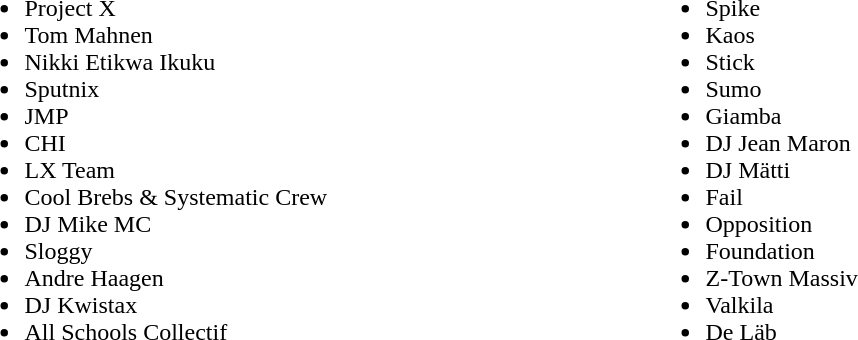<table>
<tr>
<td valign=top width=450><br><ul><li>Project X</li><li>Tom Mahnen</li><li>Nikki Etikwa Ikuku</li><li>Sputnix</li><li>JMP</li><li>CHI</li><li>LX Team</li><li>Cool Brebs & Systematic Crew</li><li>DJ Mike MC</li><li>Sloggy</li><li>Andre Haagen</li><li>DJ Kwistax</li><li>All Schools Collectif</li></ul></td>
<td valign=top width=450><br><ul><li>Spike</li><li>Kaos</li><li>Stick</li><li>Sumo</li><li>Giamba</li><li>DJ Jean Maron</li><li>DJ Mätti</li><li>Fail</li><li>Opposition</li><li>Foundation</li><li>Z-Town Massiv</li><li>Valkila</li><li>De Läb</li></ul></td>
</tr>
</table>
